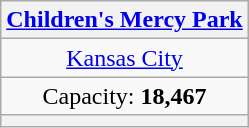<table class="wikitable" style="text-align:center">
<tr>
<th><a href='#'>Children's Mercy Park</a></th>
</tr>
<tr>
<td><a href='#'>Kansas City</a></td>
</tr>
<tr>
<td>Capacity: <strong>18,467 </strong></td>
</tr>
<tr>
<th></th>
</tr>
</table>
